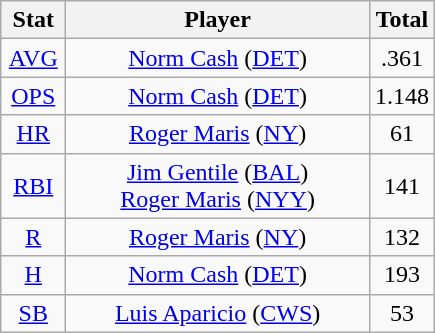<table class="wikitable" style="text-align:center;">
<tr>
<th style="width:15%;">Stat</th>
<th>Player</th>
<th style="width:15%;">Total</th>
</tr>
<tr>
<td><a href='#'>AVG</a></td>
<td><a href='#'>Norm Cash</a> (<a href='#'>DET</a>)</td>
<td>.361</td>
</tr>
<tr>
<td><a href='#'>OPS</a></td>
<td><a href='#'>Norm Cash</a> (<a href='#'>DET</a>)</td>
<td>1.148</td>
</tr>
<tr>
<td><a href='#'>HR</a></td>
<td><a href='#'>Roger Maris</a> (<a href='#'>NY</a>)</td>
<td>61</td>
</tr>
<tr>
<td><a href='#'>RBI</a></td>
<td><a href='#'>Jim Gentile</a> (<a href='#'>BAL</a>)<br><a href='#'>Roger Maris</a> (<a href='#'>NYY</a>)</td>
<td>141</td>
</tr>
<tr>
<td><a href='#'>R</a></td>
<td><a href='#'>Roger Maris</a> (<a href='#'>NY</a>)</td>
<td>132</td>
</tr>
<tr>
<td><a href='#'>H</a></td>
<td><a href='#'>Norm Cash</a> (<a href='#'>DET</a>)</td>
<td>193</td>
</tr>
<tr>
<td><a href='#'>SB</a></td>
<td><a href='#'>Luis Aparicio</a> (<a href='#'>CWS</a>)</td>
<td>53</td>
</tr>
</table>
